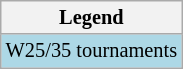<table class="wikitable" style="font-size:85%">
<tr>
<th>Legend</th>
</tr>
<tr style="background:lightblue;">
<td>W25/35 tournaments</td>
</tr>
</table>
